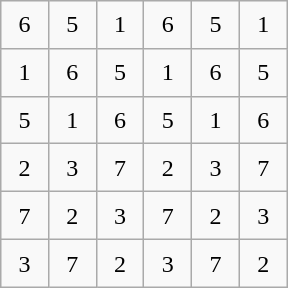<table class="wikitable" style="margin-left:auto;margin-right:auto;text-align:center;width:12em;height:12em;table-layout:fixed;">
<tr>
<td>6</td>
<td>5</td>
<td>1</td>
<td>6</td>
<td>5</td>
<td>1</td>
</tr>
<tr>
<td>1</td>
<td>6</td>
<td>5</td>
<td>1</td>
<td>6</td>
<td>5</td>
</tr>
<tr>
<td>5</td>
<td>1</td>
<td>6</td>
<td>5</td>
<td>1</td>
<td>6</td>
</tr>
<tr>
<td>2</td>
<td>3</td>
<td>7</td>
<td>2</td>
<td>3</td>
<td>7</td>
</tr>
<tr>
<td>7</td>
<td>2</td>
<td>3</td>
<td>7</td>
<td>2</td>
<td>3</td>
</tr>
<tr>
<td>3</td>
<td>7</td>
<td>2</td>
<td>3</td>
<td>7</td>
<td>2</td>
</tr>
</table>
